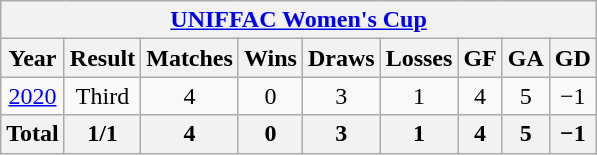<table class="wikitable" style="text-align: center;">
<tr>
<th colspan=9><strong><a href='#'>UNIFFAC Women's Cup</a> </strong></th>
</tr>
<tr>
<th>Year</th>
<th>Result</th>
<th>Matches</th>
<th>Wins</th>
<th>Draws</th>
<th>Losses</th>
<th>GF</th>
<th>GA</th>
<th>GD</th>
</tr>
<tr>
<td><a href='#'>2020</a></td>
<td>Third</td>
<td>4</td>
<td>0</td>
<td>3</td>
<td>1</td>
<td>4</td>
<td>5</td>
<td>−1</td>
</tr>
<tr>
<th>Total</th>
<th>1/1</th>
<th>4</th>
<th>0</th>
<th>3</th>
<th>1</th>
<th>4</th>
<th>5</th>
<th>−1</th>
</tr>
</table>
